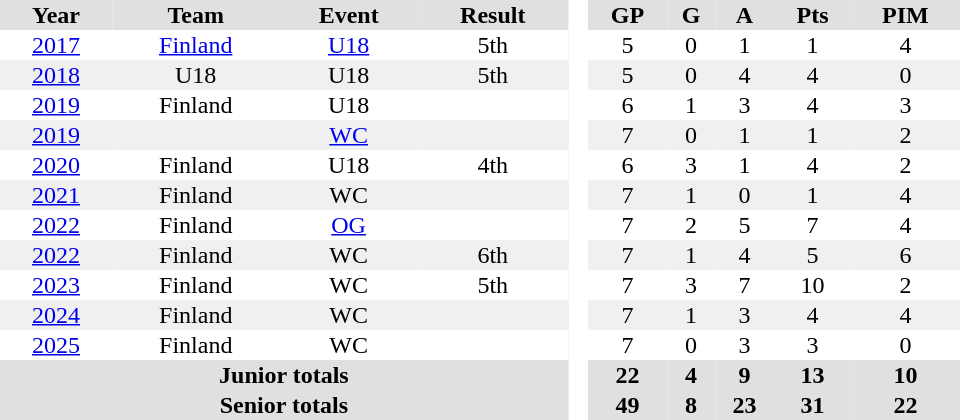<table border="0" cellpadding="1" cellspacing="0" style="text-align:center; width:40em">
<tr ALIGN="centre" bgcolor="#e0e0e0">
<th>Year</th>
<th>Team</th>
<th>Event</th>
<th>Result</th>
<th rowspan="98" bgcolor="#ffffff"> </th>
<th>GP</th>
<th>G</th>
<th>A</th>
<th>Pts</th>
<th>PIM</th>
</tr>
<tr>
<td><a href='#'>2017</a></td>
<td><a href='#'>Finland</a></td>
<td><a href='#'>U18</a></td>
<td>5th</td>
<td>5</td>
<td>0</td>
<td>1</td>
<td>1</td>
<td>4</td>
</tr>
<tr bgcolor="#f0f0f0">
<td><a href='#'>2018</a></td>
<td>U18</td>
<td>U18</td>
<td>5th</td>
<td>5</td>
<td>0</td>
<td>4</td>
<td>4</td>
<td>0</td>
</tr>
<tr>
<td><a href='#'>2019</a></td>
<td>Finland</td>
<td>U18</td>
<td></td>
<td>6</td>
<td>1</td>
<td>3</td>
<td>4</td>
<td>3</td>
</tr>
<tr bgcolor="#f0f0f0">
<td><a href='#'>2019</a></td>
<td></td>
<td><a href='#'>WC</a></td>
<td></td>
<td>7</td>
<td>0</td>
<td>1</td>
<td>1</td>
<td>2</td>
</tr>
<tr>
<td><a href='#'>2020</a></td>
<td>Finland</td>
<td>U18</td>
<td>4th</td>
<td>6</td>
<td>3</td>
<td>1</td>
<td>4</td>
<td>2</td>
</tr>
<tr bgcolor="#f0f0f0">
<td><a href='#'>2021</a></td>
<td>Finland</td>
<td>WC</td>
<td></td>
<td>7</td>
<td>1</td>
<td>0</td>
<td>1</td>
<td>4</td>
</tr>
<tr>
<td><a href='#'>2022</a></td>
<td>Finland</td>
<td><a href='#'>OG</a></td>
<td></td>
<td>7</td>
<td>2</td>
<td>5</td>
<td>7</td>
<td>4</td>
</tr>
<tr bgcolor="#f0f0f0">
<td><a href='#'>2022</a></td>
<td>Finland</td>
<td>WC</td>
<td>6th</td>
<td>7</td>
<td>1</td>
<td>4</td>
<td>5</td>
<td>6</td>
</tr>
<tr>
<td><a href='#'>2023</a></td>
<td>Finland</td>
<td>WC</td>
<td>5th</td>
<td>7</td>
<td>3</td>
<td>7</td>
<td>10</td>
<td>2</td>
</tr>
<tr bgcolor="#f0f0f0">
<td><a href='#'>2024</a></td>
<td>Finland</td>
<td>WC</td>
<td></td>
<td>7</td>
<td>1</td>
<td>3</td>
<td>4</td>
<td>4</td>
</tr>
<tr>
<td><a href='#'>2025</a></td>
<td>Finland</td>
<td>WC</td>
<td></td>
<td>7</td>
<td>0</td>
<td>3</td>
<td>3</td>
<td>0</td>
</tr>
<tr align="centre" bgcolor="#e0e0e0">
<th colspan="4">Junior totals</th>
<th>22</th>
<th>4</th>
<th>9</th>
<th>13</th>
<th>10</th>
</tr>
<tr align="centre" bgcolor="#e0e0e0">
<th colspan="4">Senior totals</th>
<th>49</th>
<th>8</th>
<th>23</th>
<th>31</th>
<th>22</th>
</tr>
</table>
